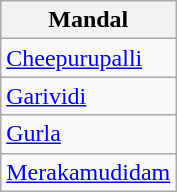<table class="wikitable sortable static-row-numbers static-row-header-hash">
<tr>
<th>Mandal</th>
</tr>
<tr>
<td><a href='#'>Cheepurupalli</a></td>
</tr>
<tr>
<td><a href='#'>Garividi</a></td>
</tr>
<tr>
<td><a href='#'>Gurla</a></td>
</tr>
<tr>
<td><a href='#'>Merakamudidam</a></td>
</tr>
</table>
